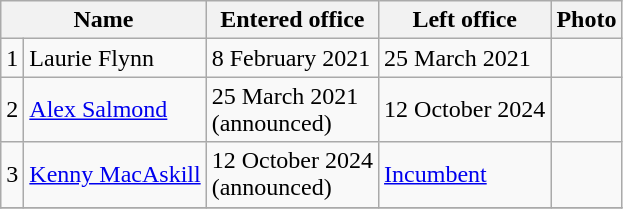<table class="wikitable">
<tr>
<th colspan="2">Name</th>
<th>Entered office</th>
<th>Left office</th>
<th>Photo</th>
</tr>
<tr>
<td>1</td>
<td>Laurie Flynn</td>
<td>8 February 2021</td>
<td>25 March 2021</td>
<td></td>
</tr>
<tr>
<td>2</td>
<td><a href='#'>Alex Salmond</a></td>
<td>25 March 2021<br>(announced)</td>
<td>12 October 2024<br></td>
<td></td>
</tr>
<tr>
<td>3</td>
<td><a href='#'>Kenny MacAskill</a></td>
<td>12 October 2024<br>(announced) <br></td>
<td><a href='#'>Incumbent</a></td>
<td></td>
</tr>
<tr>
</tr>
</table>
